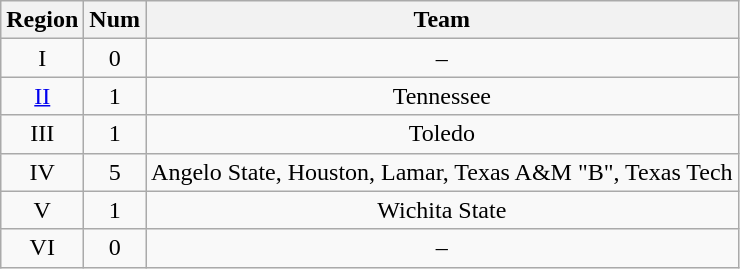<table class="wikitable sortable" style="text-align:center">
<tr>
<th>Region</th>
<th>Num</th>
<th>Team</th>
</tr>
<tr>
<td>I</td>
<td>0</td>
<td>–</td>
</tr>
<tr>
<td><a href='#'>II</a></td>
<td>1</td>
<td>Tennessee</td>
</tr>
<tr>
<td>III</td>
<td>1</td>
<td>Toledo</td>
</tr>
<tr>
<td>IV</td>
<td>5</td>
<td>Angelo State, Houston, Lamar, Texas A&M "B", Texas Tech</td>
</tr>
<tr>
<td>V</td>
<td>1</td>
<td>Wichita State</td>
</tr>
<tr>
<td>VI</td>
<td>0</td>
<td>–</td>
</tr>
</table>
